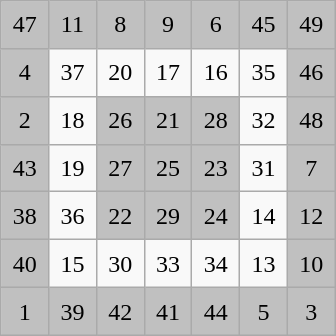<table class="wikitable" style="margin-left:auto;margin-right:auto;text-align:center;width:14em;height:14em;table-layout:fixed;">
<tr>
<td style="background-color: silver;">47</td>
<td style="background-color: silver;">11</td>
<td style="background-color: silver;">8</td>
<td style="background-color: silver;">9</td>
<td style="background-color: silver;">6</td>
<td style="background-color: silver;">45</td>
<td style="background-color: silver;">49</td>
</tr>
<tr>
<td style="background-color: silver;">4</td>
<td>37</td>
<td>20</td>
<td>17</td>
<td>16</td>
<td>35</td>
<td style="background-color: silver;">46</td>
</tr>
<tr>
<td style="background-color: silver;">2</td>
<td>18</td>
<td style="background-color: silver;">26</td>
<td style="background-color: silver;">21</td>
<td style="background-color: silver;">28</td>
<td>32</td>
<td style="background-color: silver;">48</td>
</tr>
<tr>
<td style="background-color: silver;">43</td>
<td>19</td>
<td style="background-color: silver;">27</td>
<td style="background-color: silver;">25</td>
<td style="background-color: silver;">23</td>
<td>31</td>
<td style="background-color: silver;">7</td>
</tr>
<tr>
<td style="background-color: silver;">38</td>
<td>36</td>
<td style="background-color: silver;">22</td>
<td style="background-color: silver;">29</td>
<td style="background-color: silver;">24</td>
<td>14</td>
<td style="background-color: silver;">12</td>
</tr>
<tr>
<td style="background-color: silver;">40</td>
<td>15</td>
<td>30</td>
<td>33</td>
<td>34</td>
<td>13</td>
<td style="background-color: silver;">10</td>
</tr>
<tr>
<td style="background-color: silver;">1</td>
<td style="background-color: silver;">39</td>
<td style="background-color: silver;">42</td>
<td style="background-color: silver;">41</td>
<td style="background-color: silver;">44</td>
<td style="background-color: silver;">5</td>
<td style="background-color: silver;">3</td>
</tr>
</table>
